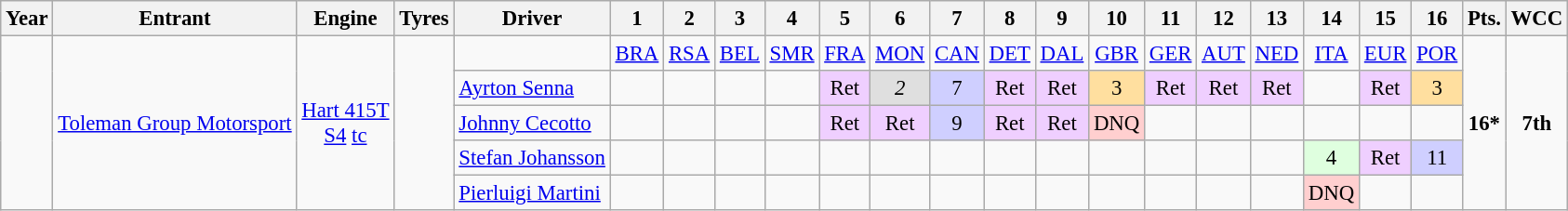<table class="wikitable" style="text-align:center; font-size:95%">
<tr>
<th>Year</th>
<th>Entrant</th>
<th>Engine</th>
<th>Tyres</th>
<th>Driver</th>
<th>1</th>
<th>2</th>
<th>3</th>
<th>4</th>
<th>5</th>
<th>6</th>
<th>7</th>
<th>8</th>
<th>9</th>
<th>10</th>
<th>11</th>
<th>12</th>
<th>13</th>
<th>14</th>
<th>15</th>
<th>16</th>
<th>Pts.</th>
<th>WCC</th>
</tr>
<tr>
<td rowspan="5"></td>
<td rowspan="5"><a href='#'>Toleman Group Motorsport</a></td>
<td rowspan="5"><a href='#'>Hart 415T</a><br><a href='#'>S4</a> <a href='#'>tc</a></td>
<td rowspan="5"><br></td>
<td></td>
<td><a href='#'>BRA</a></td>
<td><a href='#'>RSA</a></td>
<td><a href='#'>BEL</a></td>
<td><a href='#'>SMR</a></td>
<td><a href='#'>FRA</a></td>
<td><a href='#'>MON</a></td>
<td><a href='#'>CAN</a></td>
<td><a href='#'>DET</a></td>
<td><a href='#'>DAL</a></td>
<td><a href='#'>GBR</a></td>
<td><a href='#'>GER</a></td>
<td><a href='#'>AUT</a></td>
<td><a href='#'>NED</a></td>
<td><a href='#'>ITA</a></td>
<td><a href='#'>EUR</a></td>
<td><a href='#'>POR</a></td>
<td rowspan="5"><strong>16*</strong></td>
<td rowspan="5"><strong>7th</strong></td>
</tr>
<tr>
<td align="left"><a href='#'>Ayrton Senna</a></td>
<td></td>
<td></td>
<td></td>
<td></td>
<td style="background:#efcfff;">Ret</td>
<td style="background:#dfdfdf;"><em>2</em></td>
<td style="background:#cfcfff;">7</td>
<td style="background:#efcfff;">Ret</td>
<td style="background:#efcfff;">Ret</td>
<td style="background:#ffdf9f;">3</td>
<td style="background:#efcfff;">Ret</td>
<td style="background:#efcfff;">Ret</td>
<td style="background:#efcfff;">Ret</td>
<td></td>
<td style="background:#efcfff;">Ret</td>
<td style="background:#ffdf9f;">3</td>
</tr>
<tr>
<td align="left"><a href='#'>Johnny Cecotto</a></td>
<td></td>
<td></td>
<td></td>
<td></td>
<td style="background:#efcfff;">Ret</td>
<td style="background:#efcfff;">Ret</td>
<td style="background:#cfcfff;">9</td>
<td style="background:#efcfff;">Ret</td>
<td style="background:#efcfff;">Ret</td>
<td style="background:#ffcfcf;">DNQ</td>
<td></td>
<td></td>
<td></td>
<td></td>
<td></td>
<td></td>
</tr>
<tr>
<td align="left"><a href='#'>Stefan Johansson</a></td>
<td></td>
<td></td>
<td></td>
<td></td>
<td></td>
<td></td>
<td></td>
<td></td>
<td></td>
<td></td>
<td></td>
<td></td>
<td></td>
<td style="background:#dfffdf;">4</td>
<td style="background:#efcfff;">Ret</td>
<td style="background:#cfcfff;">11</td>
</tr>
<tr>
<td align="left"><a href='#'>Pierluigi Martini</a></td>
<td></td>
<td></td>
<td></td>
<td></td>
<td></td>
<td></td>
<td></td>
<td></td>
<td></td>
<td></td>
<td></td>
<td></td>
<td></td>
<td style="background:#ffcfcf;">DNQ</td>
<td></td>
<td></td>
</tr>
</table>
